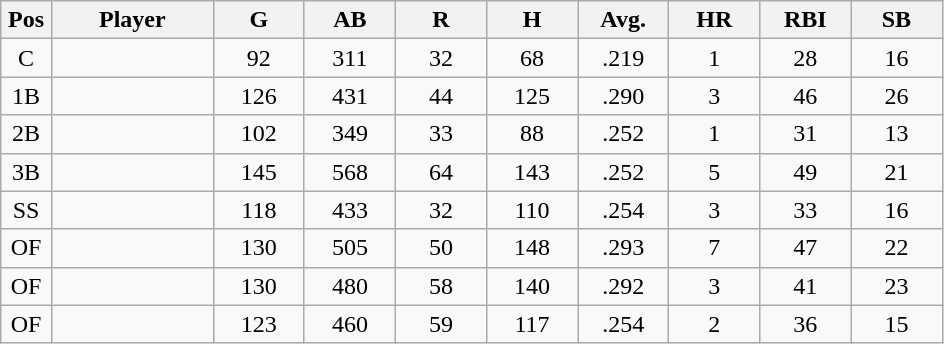<table class="wikitable sortable">
<tr>
<th bgcolor="#DDDDFF" width="5%">Pos</th>
<th bgcolor="#DDDDFF" width="16%">Player</th>
<th bgcolor="#DDDDFF" width="9%">G</th>
<th bgcolor="#DDDDFF" width="9%">AB</th>
<th bgcolor="#DDDDFF" width="9%">R</th>
<th bgcolor="#DDDDFF" width="9%">H</th>
<th bgcolor="#DDDDFF" width="9%">Avg.</th>
<th bgcolor="#DDDDFF" width="9%">HR</th>
<th bgcolor="#DDDDFF" width="9%">RBI</th>
<th bgcolor="#DDDDFF" width="9%">SB</th>
</tr>
<tr align="center">
<td>C</td>
<td></td>
<td>92</td>
<td>311</td>
<td>32</td>
<td>68</td>
<td>.219</td>
<td>1</td>
<td>28</td>
<td>16</td>
</tr>
<tr align="center">
<td>1B</td>
<td></td>
<td>126</td>
<td>431</td>
<td>44</td>
<td>125</td>
<td>.290</td>
<td>3</td>
<td>46</td>
<td>26</td>
</tr>
<tr align="center">
<td>2B</td>
<td></td>
<td>102</td>
<td>349</td>
<td>33</td>
<td>88</td>
<td>.252</td>
<td>1</td>
<td>31</td>
<td>13</td>
</tr>
<tr align="center">
<td>3B</td>
<td></td>
<td>145</td>
<td>568</td>
<td>64</td>
<td>143</td>
<td>.252</td>
<td>5</td>
<td>49</td>
<td>21</td>
</tr>
<tr align="center">
<td>SS</td>
<td></td>
<td>118</td>
<td>433</td>
<td>32</td>
<td>110</td>
<td>.254</td>
<td>3</td>
<td>33</td>
<td>16</td>
</tr>
<tr align="center">
<td>OF</td>
<td></td>
<td>130</td>
<td>505</td>
<td>50</td>
<td>148</td>
<td>.293</td>
<td>7</td>
<td>47</td>
<td>22</td>
</tr>
<tr align="center">
<td>OF</td>
<td></td>
<td>130</td>
<td>480</td>
<td>58</td>
<td>140</td>
<td>.292</td>
<td>3</td>
<td>41</td>
<td>23</td>
</tr>
<tr align="center">
<td>OF</td>
<td></td>
<td>123</td>
<td>460</td>
<td>59</td>
<td>117</td>
<td>.254</td>
<td>2</td>
<td>36</td>
<td>15</td>
</tr>
</table>
